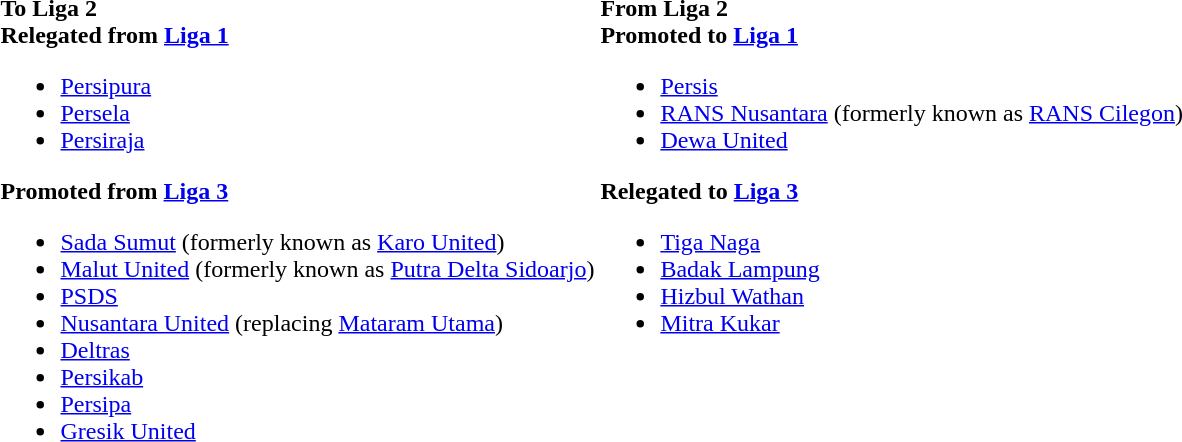<table>
<tr>
<td valign="top"><strong>To Liga 2</strong><br><strong>Relegated from <a href='#'>Liga 1</a></strong><ul><li><a href='#'>Persipura</a></li><li><a href='#'>Persela</a></li><li><a href='#'>Persiraja</a></li></ul><strong>Promoted from <a href='#'>Liga 3</a></strong><ul><li><a href='#'>Sada Sumut</a> (formerly known as <a href='#'>Karo United</a>)</li><li><a href='#'>Malut United</a> (formerly known as <a href='#'>Putra Delta Sidoarjo</a>)</li><li><a href='#'>PSDS</a></li><li><a href='#'>Nusantara United</a> (replacing <a href='#'>Mataram Utama</a>)</li><li><a href='#'>Deltras</a></li><li><a href='#'>Persikab</a></li><li><a href='#'>Persipa</a></li><li><a href='#'>Gresik United</a></li></ul></td>
<td valign="top"><strong>From Liga 2</strong><br><strong>Promoted to <a href='#'>Liga 1</a></strong><ul><li><a href='#'>Persis</a></li><li><a href='#'>RANS Nusantara</a> (formerly known as <a href='#'>RANS Cilegon</a>)</li><li><a href='#'>Dewa United</a></li></ul><strong>Relegated to <a href='#'>Liga 3</a></strong><ul><li><a href='#'>Tiga Naga</a></li><li><a href='#'>Badak Lampung</a></li><li><a href='#'>Hizbul Wathan</a></li><li><a href='#'>Mitra Kukar</a></li></ul></td>
</tr>
</table>
